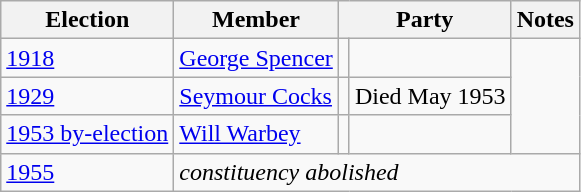<table class="wikitable">
<tr>
<th>Election</th>
<th>Member</th>
<th colspan="2">Party</th>
<th>Notes</th>
</tr>
<tr>
<td><a href='#'>1918</a></td>
<td><a href='#'>George Spencer</a></td>
<td></td>
<td></td>
</tr>
<tr>
<td><a href='#'>1929</a></td>
<td><a href='#'>Seymour Cocks</a></td>
<td></td>
<td>Died May 1953</td>
</tr>
<tr>
<td><a href='#'>1953 by-election</a></td>
<td><a href='#'>Will Warbey</a></td>
<td></td>
<td></td>
</tr>
<tr>
<td><a href='#'>1955</a></td>
<td colspan="4"><em>constituency abolished</em></td>
</tr>
</table>
